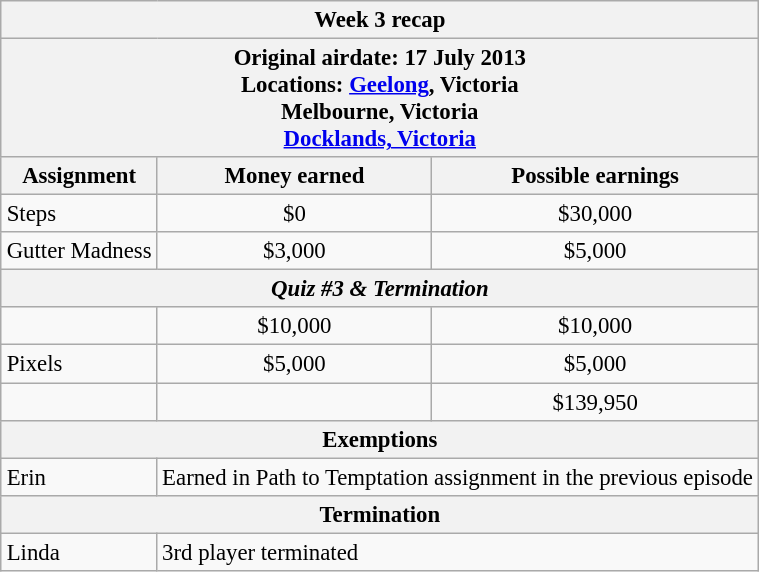<table class="wikitable" style="font-size: 95%; margin: 10px" align="right" width="40%">
<tr>
<th colspan=3>Week 3 recap</th>
</tr>
<tr>
<th colspan=3>Original airdate: 17 July 2013<br>Locations: <a href='#'>Geelong</a>, Victoria<br>Melbourne, Victoria<br><a href='#'>Docklands, Victoria</a></th>
</tr>
<tr>
<th>Assignment</th>
<th>Money earned</th>
<th>Possible earnings</th>
</tr>
<tr>
<td>Steps</td>
<td align="center">$0</td>
<td align="center">$30,000</td>
</tr>
<tr>
<td>Gutter Madness</td>
<td align="center">$3,000</td>
<td align="center">$5,000</td>
</tr>
<tr>
<th colspan=3><em>Quiz #3 & Termination</em></th>
</tr>
<tr>
<td></td>
<td align="center">$10,000</td>
<td align="center">$10,000</td>
</tr>
<tr>
<td>Pixels</td>
<td align="center">$5,000</td>
<td align="center">$5,000</td>
</tr>
<tr>
<td><strong></strong></td>
<td align="center"><strong></strong></td>
<td align="center">$139,950</td>
</tr>
<tr>
<th colspan=3>Exemptions</th>
</tr>
<tr>
<td>Erin</td>
<td colspan=2>Earned in Path to Temptation assignment in the previous episode</td>
</tr>
<tr>
<th colspan=3>Termination</th>
</tr>
<tr>
<td>Linda</td>
<td colspan=2>3rd player terminated</td>
</tr>
</table>
